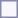<table style="border:1px solid #8888aa; background-color:#f7f8ff; padding:5px; font-size:95%; margin: 0px 12px 12px 0px;">
</table>
